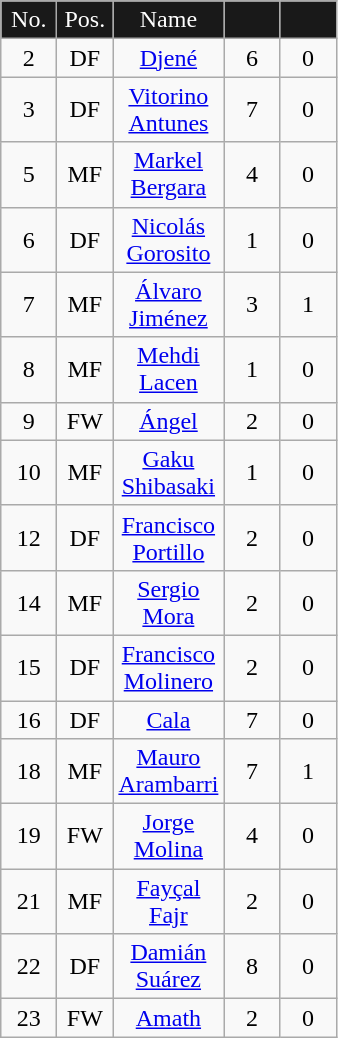<table class="wikitable"  style="text-align:center; font-size:100%; ">
<tr>
<td style="background:#191919; color:white; width:30px;">No.</td>
<td style="background:#191919; color:white; width:30px;">Pos.</td>
<td style="background:#191919; color:white; width:0px;">Name</td>
<td style="background:#191919; color:white; width:30px;"></td>
<td style="background:#191919; color:white; width:30px;"></td>
</tr>
<tr>
<td>2</td>
<td>DF</td>
<td> <a href='#'>Djené</a></td>
<td>6</td>
<td>0</td>
</tr>
<tr>
<td>3</td>
<td>DF</td>
<td> <a href='#'>Vitorino Antunes</a></td>
<td>7</td>
<td>0</td>
</tr>
<tr>
<td>5</td>
<td>MF</td>
<td> <a href='#'>Markel Bergara</a></td>
<td>4</td>
<td>0</td>
</tr>
<tr>
<td>6</td>
<td>DF</td>
<td> <a href='#'>Nicolás Gorosito</a></td>
<td>1</td>
<td>0</td>
</tr>
<tr>
<td>7</td>
<td>MF</td>
<td> <a href='#'>Álvaro Jiménez</a></td>
<td>3</td>
<td>1</td>
</tr>
<tr>
<td>8</td>
<td>MF</td>
<td> <a href='#'>Mehdi Lacen</a></td>
<td>1</td>
<td>0</td>
</tr>
<tr>
<td>9</td>
<td>FW</td>
<td> <a href='#'>Ángel</a></td>
<td>2</td>
<td>0</td>
</tr>
<tr>
<td>10</td>
<td>MF</td>
<td> <a href='#'>Gaku Shibasaki</a></td>
<td>1</td>
<td>0</td>
</tr>
<tr>
<td>12</td>
<td>DF</td>
<td> <a href='#'>Francisco Portillo</a></td>
<td>2</td>
<td>0</td>
</tr>
<tr>
<td>14</td>
<td>MF</td>
<td> <a href='#'>Sergio Mora</a></td>
<td>2</td>
<td>0</td>
</tr>
<tr>
<td>15</td>
<td>DF</td>
<td> <a href='#'>Francisco Molinero</a></td>
<td>2</td>
<td>0</td>
</tr>
<tr>
<td>16</td>
<td>DF</td>
<td> <a href='#'>Cala</a></td>
<td>7</td>
<td>0</td>
</tr>
<tr>
<td>18</td>
<td>MF</td>
<td> <a href='#'>Mauro Arambarri</a></td>
<td>7</td>
<td>1</td>
</tr>
<tr>
<td>19</td>
<td>FW</td>
<td> <a href='#'>Jorge Molina</a></td>
<td>4</td>
<td>0</td>
</tr>
<tr>
<td>21</td>
<td>MF</td>
<td> <a href='#'>Fayçal Fajr</a></td>
<td>2</td>
<td>0</td>
</tr>
<tr>
<td>22</td>
<td>DF</td>
<td> <a href='#'>Damián Suárez</a></td>
<td>8</td>
<td>0</td>
</tr>
<tr>
<td>23</td>
<td>FW</td>
<td> <a href='#'>Amath</a></td>
<td>2</td>
<td>0</td>
</tr>
</table>
